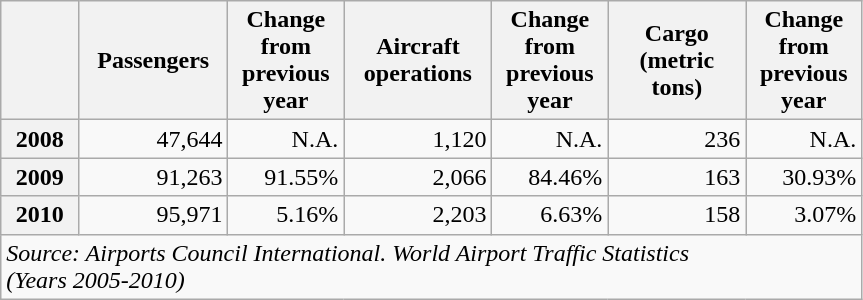<table class="wikitable" style="text-align:right; width:575px">
<tr>
<th style="width:50px"></th>
<th style="width:100px">Passengers</th>
<th style="width:75px">Change from previous year</th>
<th style="width:100px">Aircraft operations</th>
<th style="width:75px">Change from previous year</th>
<th style="width:100px">Cargo<br>(metric tons)</th>
<th style="width:75px">Change from previous year</th>
</tr>
<tr>
<th>2008</th>
<td>47,644</td>
<td>N.A.</td>
<td>1,120</td>
<td>N.A.</td>
<td>236</td>
<td>N.A.</td>
</tr>
<tr>
<th>2009</th>
<td>91,263</td>
<td>91.55%</td>
<td>2,066</td>
<td>84.46%</td>
<td>163</td>
<td>30.93%</td>
</tr>
<tr>
<th>2010</th>
<td>95,971</td>
<td> 5.16%</td>
<td>2,203</td>
<td> 6.63%</td>
<td>158</td>
<td> 3.07%</td>
</tr>
<tr>
<td colspan="7" style="text-align:left;"><em>Source: Airports Council International. World Airport Traffic Statistics<br>(Years 2005-2010)</em></td>
</tr>
</table>
